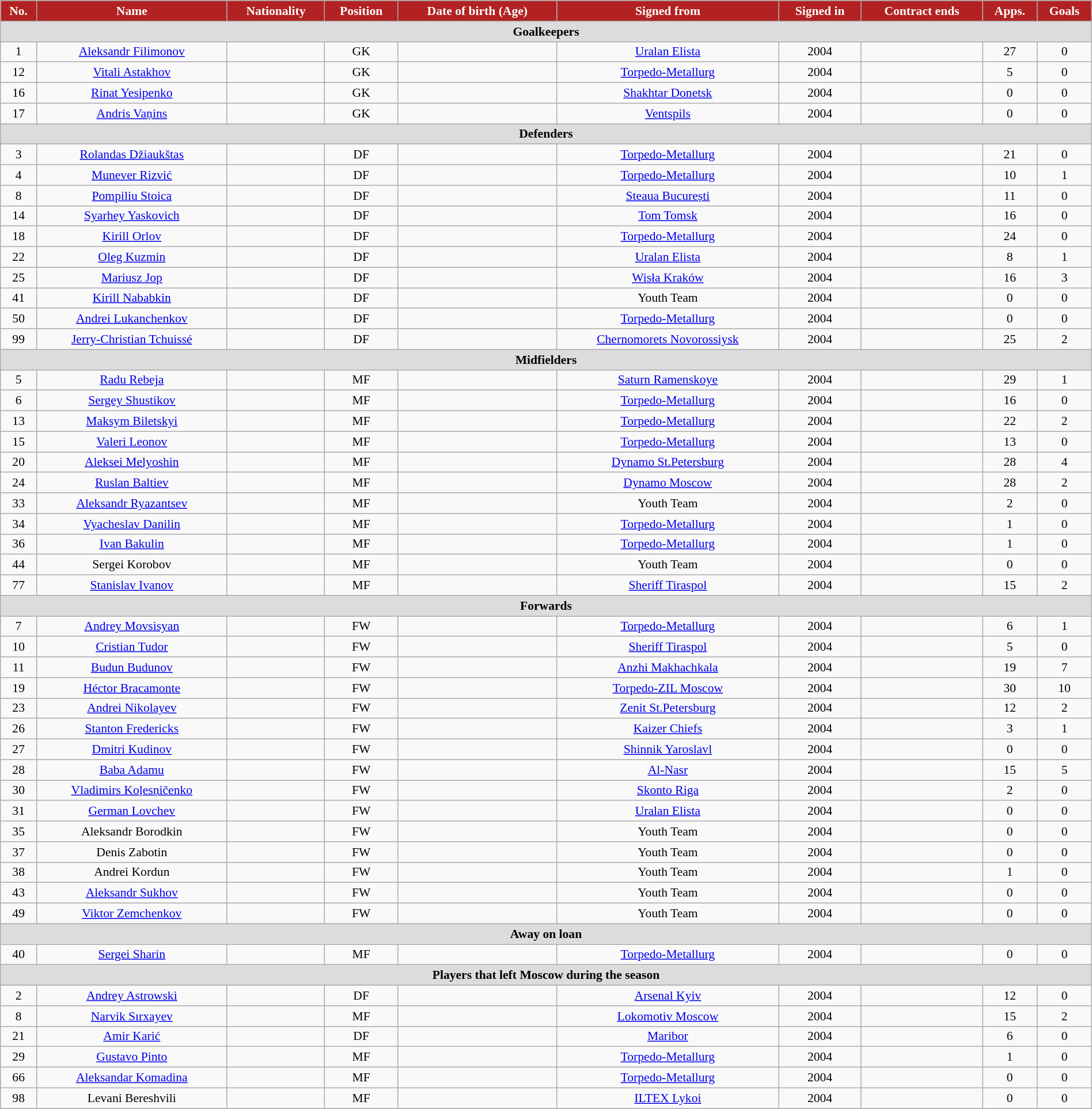<table class="wikitable"  style="text-align:center; font-size:90%; width:100%;">
<tr>
<th style="background:#B22222; color:white; text-align:center;">No.</th>
<th style="background:#B22222; color:white; text-align:center;">Name</th>
<th style="background:#B22222; color:white; text-align:center;">Nationality</th>
<th style="background:#B22222; color:white; text-align:center;">Position</th>
<th style="background:#B22222; color:white; text-align:center;">Date of birth (Age)</th>
<th style="background:#B22222; color:white; text-align:center;">Signed from</th>
<th style="background:#B22222; color:white; text-align:center;">Signed in</th>
<th style="background:#B22222; color:white; text-align:center;">Contract ends</th>
<th style="background:#B22222; color:white; text-align:center;">Apps.</th>
<th style="background:#B22222; color:white; text-align:center;">Goals</th>
</tr>
<tr>
<th colspan="11"  style="background:#dcdcdc; text-align:center;">Goalkeepers</th>
</tr>
<tr>
<td>1</td>
<td><a href='#'>Aleksandr Filimonov</a></td>
<td></td>
<td>GK</td>
<td></td>
<td><a href='#'>Uralan Elista</a></td>
<td>2004</td>
<td></td>
<td>27</td>
<td>0</td>
</tr>
<tr>
<td>12</td>
<td><a href='#'>Vitali Astakhov</a></td>
<td></td>
<td>GK</td>
<td></td>
<td><a href='#'>Torpedo-Metallurg</a></td>
<td>2004</td>
<td></td>
<td>5</td>
<td>0</td>
</tr>
<tr>
<td>16</td>
<td><a href='#'>Rinat Yesipenko</a></td>
<td></td>
<td>GK</td>
<td></td>
<td><a href='#'>Shakhtar Donetsk</a></td>
<td>2004</td>
<td></td>
<td>0</td>
<td>0</td>
</tr>
<tr>
<td>17</td>
<td><a href='#'>Andris Vaņins</a></td>
<td></td>
<td>GK</td>
<td></td>
<td><a href='#'>Ventspils</a></td>
<td>2004</td>
<td></td>
<td>0</td>
<td>0</td>
</tr>
<tr>
<th colspan="11"  style="background:#dcdcdc; text-align:center;">Defenders</th>
</tr>
<tr>
<td>3</td>
<td><a href='#'>Rolandas Džiaukštas</a></td>
<td></td>
<td>DF</td>
<td></td>
<td><a href='#'>Torpedo-Metallurg</a></td>
<td>2004</td>
<td></td>
<td>21</td>
<td>0</td>
</tr>
<tr>
<td>4</td>
<td><a href='#'>Munever Rizvić</a></td>
<td></td>
<td>DF</td>
<td></td>
<td><a href='#'>Torpedo-Metallurg</a></td>
<td>2004</td>
<td></td>
<td>10</td>
<td>1</td>
</tr>
<tr>
<td>8</td>
<td><a href='#'>Pompiliu Stoica</a></td>
<td></td>
<td>DF</td>
<td></td>
<td><a href='#'>Steaua București</a></td>
<td>2004</td>
<td></td>
<td>11</td>
<td>0</td>
</tr>
<tr>
<td>14</td>
<td><a href='#'>Syarhey Yaskovich</a></td>
<td></td>
<td>DF</td>
<td></td>
<td><a href='#'>Tom Tomsk</a></td>
<td>2004</td>
<td></td>
<td>16</td>
<td>0</td>
</tr>
<tr>
<td>18</td>
<td><a href='#'>Kirill Orlov</a></td>
<td></td>
<td>DF</td>
<td></td>
<td><a href='#'>Torpedo-Metallurg</a></td>
<td>2004</td>
<td></td>
<td>24</td>
<td>0</td>
</tr>
<tr>
<td>22</td>
<td><a href='#'>Oleg Kuzmin</a></td>
<td></td>
<td>DF</td>
<td></td>
<td><a href='#'>Uralan Elista</a></td>
<td>2004</td>
<td></td>
<td>8</td>
<td>1</td>
</tr>
<tr>
<td>25</td>
<td><a href='#'>Mariusz Jop</a></td>
<td></td>
<td>DF</td>
<td></td>
<td><a href='#'>Wisła Kraków</a></td>
<td>2004</td>
<td></td>
<td>16</td>
<td>3</td>
</tr>
<tr>
<td>41</td>
<td><a href='#'>Kirill Nababkin</a></td>
<td></td>
<td>DF</td>
<td></td>
<td>Youth Team</td>
<td>2004</td>
<td></td>
<td>0</td>
<td>0</td>
</tr>
<tr>
<td>50</td>
<td><a href='#'>Andrei Lukanchenkov</a></td>
<td></td>
<td>DF</td>
<td></td>
<td><a href='#'>Torpedo-Metallurg</a></td>
<td>2004</td>
<td></td>
<td>0</td>
<td>0</td>
</tr>
<tr>
<td>99</td>
<td><a href='#'>Jerry-Christian Tchuissé</a></td>
<td></td>
<td>DF</td>
<td></td>
<td><a href='#'>Chernomorets Novorossiysk</a></td>
<td>2004</td>
<td></td>
<td>25</td>
<td>2</td>
</tr>
<tr>
<th colspan="11"  style="background:#dcdcdc; text-align:center;">Midfielders</th>
</tr>
<tr>
<td>5</td>
<td><a href='#'>Radu Rebeja</a></td>
<td></td>
<td>MF</td>
<td></td>
<td><a href='#'>Saturn Ramenskoye</a></td>
<td>2004</td>
<td></td>
<td>29</td>
<td>1</td>
</tr>
<tr>
<td>6</td>
<td><a href='#'>Sergey Shustikov</a></td>
<td></td>
<td>MF</td>
<td></td>
<td><a href='#'>Torpedo-Metallurg</a></td>
<td>2004</td>
<td></td>
<td>16</td>
<td>0</td>
</tr>
<tr>
<td>13</td>
<td><a href='#'>Maksym Biletskyi</a></td>
<td></td>
<td>MF</td>
<td></td>
<td><a href='#'>Torpedo-Metallurg</a></td>
<td>2004</td>
<td></td>
<td>22</td>
<td>2</td>
</tr>
<tr>
<td>15</td>
<td><a href='#'>Valeri Leonov</a></td>
<td></td>
<td>MF</td>
<td></td>
<td><a href='#'>Torpedo-Metallurg</a></td>
<td>2004</td>
<td></td>
<td>13</td>
<td>0</td>
</tr>
<tr>
<td>20</td>
<td><a href='#'>Aleksei Melyoshin</a></td>
<td></td>
<td>MF</td>
<td></td>
<td><a href='#'>Dynamo St.Petersburg</a></td>
<td>2004</td>
<td></td>
<td>28</td>
<td>4</td>
</tr>
<tr>
<td>24</td>
<td><a href='#'>Ruslan Baltiev</a></td>
<td></td>
<td>MF</td>
<td></td>
<td><a href='#'>Dynamo Moscow</a></td>
<td>2004</td>
<td></td>
<td>28</td>
<td>2</td>
</tr>
<tr>
<td>33</td>
<td><a href='#'>Aleksandr Ryazantsev</a></td>
<td></td>
<td>MF</td>
<td></td>
<td>Youth Team</td>
<td>2004</td>
<td></td>
<td>2</td>
<td>0</td>
</tr>
<tr>
<td>34</td>
<td><a href='#'>Vyacheslav Danilin</a></td>
<td></td>
<td>MF</td>
<td></td>
<td><a href='#'>Torpedo-Metallurg</a></td>
<td>2004</td>
<td></td>
<td>1</td>
<td>0</td>
</tr>
<tr>
<td>36</td>
<td><a href='#'>Ivan Bakulin</a></td>
<td></td>
<td>MF</td>
<td></td>
<td><a href='#'>Torpedo-Metallurg</a></td>
<td>2004</td>
<td></td>
<td>1</td>
<td>0</td>
</tr>
<tr>
<td>44</td>
<td>Sergei Korobov</td>
<td></td>
<td>MF</td>
<td></td>
<td>Youth Team</td>
<td>2004</td>
<td></td>
<td>0</td>
<td>0</td>
</tr>
<tr>
<td>77</td>
<td><a href='#'>Stanislav Ivanov</a></td>
<td></td>
<td>MF</td>
<td></td>
<td><a href='#'>Sheriff Tiraspol</a></td>
<td>2004</td>
<td></td>
<td>15</td>
<td>2</td>
</tr>
<tr>
<th colspan="11"  style="background:#dcdcdc; text-align:center;">Forwards</th>
</tr>
<tr>
<td>7</td>
<td><a href='#'>Andrey Movsisyan</a></td>
<td></td>
<td>FW</td>
<td></td>
<td><a href='#'>Torpedo-Metallurg</a></td>
<td>2004</td>
<td></td>
<td>6</td>
<td>1</td>
</tr>
<tr>
<td>10</td>
<td><a href='#'>Cristian Tudor</a></td>
<td></td>
<td>FW</td>
<td></td>
<td><a href='#'>Sheriff Tiraspol</a></td>
<td>2004</td>
<td></td>
<td>5</td>
<td>0</td>
</tr>
<tr>
<td>11</td>
<td><a href='#'>Budun Budunov</a></td>
<td></td>
<td>FW</td>
<td></td>
<td><a href='#'>Anzhi Makhachkala</a></td>
<td>2004</td>
<td></td>
<td>19</td>
<td>7</td>
</tr>
<tr>
<td>19</td>
<td><a href='#'>Héctor Bracamonte</a></td>
<td></td>
<td>FW</td>
<td></td>
<td><a href='#'>Torpedo-ZIL Moscow</a></td>
<td>2004</td>
<td></td>
<td>30</td>
<td>10</td>
</tr>
<tr>
<td>23</td>
<td><a href='#'>Andrei Nikolayev</a></td>
<td></td>
<td>FW</td>
<td></td>
<td><a href='#'>Zenit St.Petersburg</a></td>
<td>2004</td>
<td></td>
<td>12</td>
<td>2</td>
</tr>
<tr>
<td>26</td>
<td><a href='#'>Stanton Fredericks</a></td>
<td></td>
<td>FW</td>
<td></td>
<td><a href='#'>Kaizer Chiefs</a></td>
<td>2004</td>
<td></td>
<td>3</td>
<td>1</td>
</tr>
<tr>
<td>27</td>
<td><a href='#'>Dmitri Kudinov</a></td>
<td></td>
<td>FW</td>
<td></td>
<td><a href='#'>Shinnik Yaroslavl</a></td>
<td>2004</td>
<td></td>
<td>0</td>
<td>0</td>
</tr>
<tr>
<td>28</td>
<td><a href='#'>Baba Adamu</a></td>
<td></td>
<td>FW</td>
<td></td>
<td><a href='#'>Al-Nasr</a></td>
<td>2004</td>
<td></td>
<td>15</td>
<td>5</td>
</tr>
<tr>
<td>30</td>
<td><a href='#'>Vladimirs Koļesņičenko</a></td>
<td></td>
<td>FW</td>
<td></td>
<td><a href='#'>Skonto Riga</a></td>
<td>2004</td>
<td></td>
<td>2</td>
<td>0</td>
</tr>
<tr>
<td>31</td>
<td><a href='#'>German Lovchev</a></td>
<td></td>
<td>FW</td>
<td></td>
<td><a href='#'>Uralan Elista</a></td>
<td>2004</td>
<td></td>
<td>0</td>
<td>0</td>
</tr>
<tr>
<td>35</td>
<td>Aleksandr Borodkin</td>
<td></td>
<td>FW</td>
<td></td>
<td>Youth Team</td>
<td>2004</td>
<td></td>
<td>0</td>
<td>0</td>
</tr>
<tr>
<td>37</td>
<td>Denis Zabotin</td>
<td></td>
<td>FW</td>
<td></td>
<td>Youth Team</td>
<td>2004</td>
<td></td>
<td>0</td>
<td>0</td>
</tr>
<tr>
<td>38</td>
<td>Andrei Kordun</td>
<td></td>
<td>FW</td>
<td></td>
<td>Youth Team</td>
<td>2004</td>
<td></td>
<td>1</td>
<td>0</td>
</tr>
<tr>
<td>43</td>
<td><a href='#'>Aleksandr Sukhov</a></td>
<td></td>
<td>FW</td>
<td></td>
<td>Youth Team</td>
<td>2004</td>
<td></td>
<td>0</td>
<td>0</td>
</tr>
<tr>
<td>49</td>
<td><a href='#'>Viktor Zemchenkov</a></td>
<td></td>
<td>FW</td>
<td></td>
<td>Youth Team</td>
<td>2004</td>
<td></td>
<td>0</td>
<td>0</td>
</tr>
<tr>
<th colspan="11"  style="background:#dcdcdc; text-align:center;">Away on loan</th>
</tr>
<tr>
<td>40</td>
<td><a href='#'>Sergei Sharin</a></td>
<td></td>
<td>MF</td>
<td></td>
<td><a href='#'>Torpedo-Metallurg</a></td>
<td>2004</td>
<td></td>
<td>0</td>
<td>0</td>
</tr>
<tr>
<th colspan="11"  style="background:#dcdcdc; text-align:center;">Players that left Moscow during the season</th>
</tr>
<tr>
<td>2</td>
<td><a href='#'>Andrey Astrowski</a></td>
<td></td>
<td>DF</td>
<td></td>
<td><a href='#'>Arsenal Kyiv</a></td>
<td>2004</td>
<td></td>
<td>12</td>
<td>0</td>
</tr>
<tr>
<td>8</td>
<td><a href='#'>Narvik Sırxayev</a></td>
<td></td>
<td>MF</td>
<td></td>
<td><a href='#'>Lokomotiv Moscow</a></td>
<td>2004</td>
<td></td>
<td>15</td>
<td>2</td>
</tr>
<tr>
<td>21</td>
<td><a href='#'>Amir Karić</a></td>
<td></td>
<td>DF</td>
<td></td>
<td><a href='#'>Maribor</a></td>
<td>2004</td>
<td></td>
<td>6</td>
<td>0</td>
</tr>
<tr>
<td>29</td>
<td><a href='#'>Gustavo Pinto</a></td>
<td></td>
<td>MF</td>
<td></td>
<td><a href='#'>Torpedo-Metallurg</a></td>
<td>2004</td>
<td></td>
<td>1</td>
<td>0</td>
</tr>
<tr>
<td>66</td>
<td><a href='#'>Aleksandar Komadina</a></td>
<td></td>
<td>MF</td>
<td></td>
<td><a href='#'>Torpedo-Metallurg</a></td>
<td>2004</td>
<td></td>
<td>0</td>
<td>0</td>
</tr>
<tr>
<td>98</td>
<td>Levani Bereshvili</td>
<td></td>
<td>MF</td>
<td></td>
<td><a href='#'>ILTEX Lykoi</a></td>
<td>2004</td>
<td></td>
<td>0</td>
<td>0</td>
</tr>
</table>
